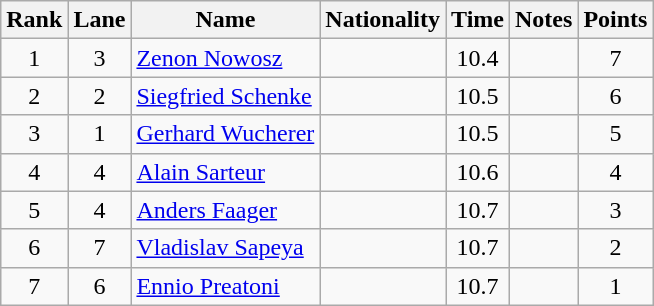<table class="wikitable sortable" style="text-align:center">
<tr>
<th>Rank</th>
<th>Lane</th>
<th>Name</th>
<th>Nationality</th>
<th>Time</th>
<th>Notes</th>
<th>Points</th>
</tr>
<tr>
<td>1</td>
<td>3</td>
<td align=left><a href='#'>Zenon Nowosz</a></td>
<td align=left></td>
<td>10.4</td>
<td></td>
<td>7</td>
</tr>
<tr>
<td>2</td>
<td>2</td>
<td align=left><a href='#'>Siegfried Schenke</a></td>
<td align=left></td>
<td>10.5</td>
<td></td>
<td>6</td>
</tr>
<tr>
<td>3</td>
<td>1</td>
<td align=left><a href='#'>Gerhard Wucherer</a></td>
<td align=left></td>
<td>10.5</td>
<td></td>
<td>5</td>
</tr>
<tr>
<td>4</td>
<td>4</td>
<td align=left><a href='#'>Alain Sarteur</a></td>
<td align=left></td>
<td>10.6</td>
<td></td>
<td>4</td>
</tr>
<tr>
<td>5</td>
<td>4</td>
<td align=left><a href='#'>Anders Faager</a></td>
<td align=left></td>
<td>10.7</td>
<td></td>
<td>3</td>
</tr>
<tr>
<td>6</td>
<td>7</td>
<td align=left><a href='#'>Vladislav Sapeya</a></td>
<td align=left></td>
<td>10.7</td>
<td></td>
<td>2</td>
</tr>
<tr>
<td>7</td>
<td>6</td>
<td align=left><a href='#'>Ennio Preatoni</a></td>
<td align=left></td>
<td>10.7</td>
<td></td>
<td>1</td>
</tr>
</table>
